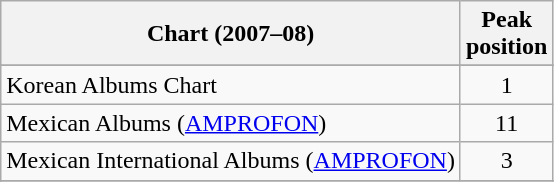<table class="wikitable sortable">
<tr>
<th>Chart (2007–08)</th>
<th>Peak<br>position</th>
</tr>
<tr>
</tr>
<tr>
</tr>
<tr>
</tr>
<tr>
</tr>
<tr>
</tr>
<tr>
</tr>
<tr>
</tr>
<tr>
</tr>
<tr>
</tr>
<tr>
</tr>
<tr>
<td align="left">Korean Albums Chart</td>
<td style="text-align:center;">1</td>
</tr>
<tr>
<td>Mexican Albums (<a href='#'>AMPROFON</a>)</td>
<td style="text-align:center;">11</td>
</tr>
<tr>
<td>Mexican International Albums (<a href='#'>AMPROFON</a>)</td>
<td style="text-align:center;">3</td>
</tr>
<tr>
</tr>
<tr>
</tr>
<tr>
</tr>
<tr>
</tr>
<tr>
</tr>
<tr>
</tr>
<tr>
</tr>
</table>
